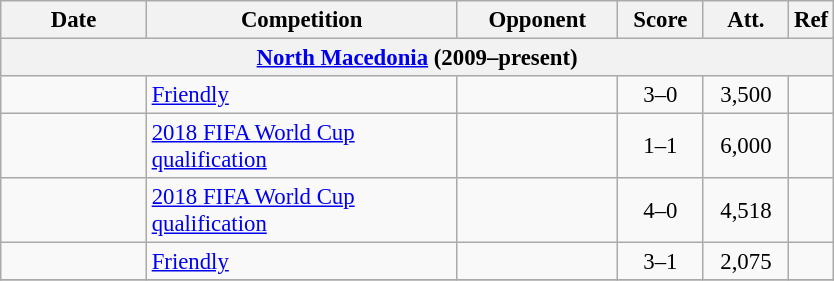<table class="sortable wikitable" style="font-size:95%;">
<tr>
<th width="90">Date</th>
<th width="200">Competition</th>
<th width="100">Opponent</th>
<th width="50">Score</th>
<th width="50">Att.</th>
<th width="20">Ref</th>
</tr>
<tr>
<th colspan="6"><a href='#'>North Macedonia</a> (2009–present)</th>
</tr>
<tr>
<td></td>
<td><a href='#'>Friendly</a></td>
<td></td>
<td align=center>3–0</td>
<td align=center>3,500</td>
<td></td>
</tr>
<tr>
<td></td>
<td><a href='#'>2018 FIFA World Cup qualification</a></td>
<td></td>
<td align=center>1–1</td>
<td align=center>6,000</td>
<td></td>
</tr>
<tr>
<td></td>
<td><a href='#'>2018 FIFA World Cup qualification</a></td>
<td></td>
<td align=center>4–0</td>
<td align=center>4,518</td>
<td></td>
</tr>
<tr>
<td></td>
<td><a href='#'>Friendly</a></td>
<td></td>
<td align=center>3–1</td>
<td align=center>2,075</td>
<td></td>
</tr>
<tr>
</tr>
</table>
